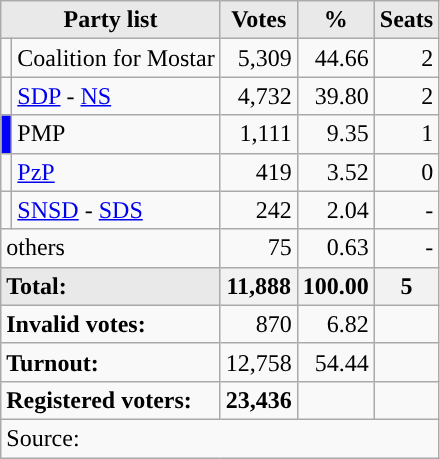<table class="wikitable" border="1">
<tr>
<th colspan="2" align="center" style="background-color:#E9E9E9">Party list</th>
<th align="center" style="background-color:#E9E9E9">Votes</th>
<th align="center" style="background-color:#E9E9E9">%</th>
<th align="center" style="background-color:#E9E9E9">Seats</th>
</tr>
<tr>
<td></td>
<td align="left">Coalition for Mostar</td>
<td align="right">5,309</td>
<td align="right">44.66</td>
<td align="right">2</td>
</tr>
<tr>
<td></td>
<td align="left"><a href='#'>SDP</a> - <a href='#'>NS</a></td>
<td align="right">4,732</td>
<td align="right">39.80</td>
<td align="right">2</td>
</tr>
<tr>
<td bgcolor="blue"></td>
<td align="left">PMP</td>
<td align="right">1,111</td>
<td align="right">9.35</td>
<td align="right">1</td>
</tr>
<tr>
<td></td>
<td align="left"><a href='#'>PzP</a></td>
<td align="right">419</td>
<td align="right">3.52</td>
<td align="right">0</td>
</tr>
<tr>
<td></td>
<td align="left"><a href='#'>SNSD</a> - <a href='#'>SDS</a></td>
<td align="right">242</td>
<td align="right">2.04</td>
<td align="right">-</td>
</tr>
<tr>
<td colspan="2">others</td>
<td align="right">75</td>
<td align="right">0.63</td>
<td align="right">-</td>
</tr>
<tr style="background-color:#E9E9E9">
<td colspan="2" align="left"><strong>Total:</strong></td>
<th align="right">11,888</th>
<th align="right">100.00</th>
<th align="right">5</th>
</tr>
<tr>
<td colspan="2" align="left"><strong>Invalid votes:</strong></td>
<td align="right">870</td>
<td align="right">6.82</td>
<td align="right"></td>
</tr>
<tr>
<td colspan="2" align="left"><strong>Turnout:</strong></td>
<td align="right">12,758</td>
<td align="right">54.44</td>
<td align="right"></td>
</tr>
<tr>
<td colspan="2" align="left"><strong>Registered voters:</strong></td>
<td align="right"><strong>23,436</strong></td>
<td align="right"></td>
<td align="right"></td>
</tr>
<tr>
<td colspan="5" align="left">Source: </td>
</tr>
</table>
